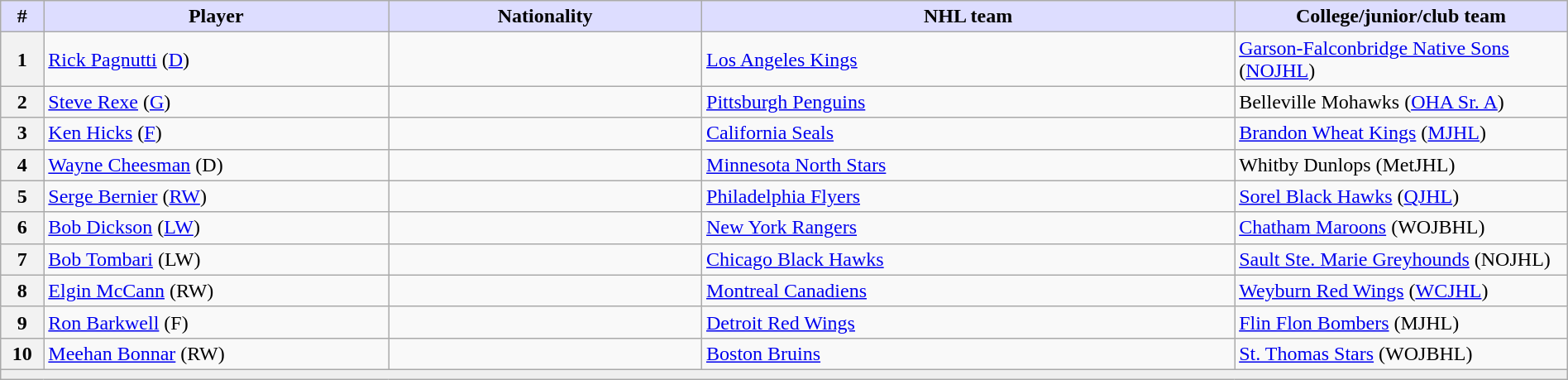<table class="wikitable" style="width: 100%">
<tr>
<th style="background:#ddf; width:2.75%;">#</th>
<th style="background:#ddf; width:22.0%;">Player</th>
<th style="background:#ddf; width:20.0%;">Nationality</th>
<th style="background:#ddf; width:34.0%;">NHL team</th>
<th style="background:#ddf; width:100.0%;">College/junior/club team</th>
</tr>
<tr>
<th>1</th>
<td><a href='#'>Rick Pagnutti</a> (<a href='#'>D</a>)</td>
<td></td>
<td><a href='#'>Los Angeles Kings</a></td>
<td><a href='#'>Garson-Falconbridge Native Sons</a> (<a href='#'>NOJHL</a>)</td>
</tr>
<tr>
<th>2</th>
<td><a href='#'>Steve Rexe</a> (<a href='#'>G</a>)</td>
<td></td>
<td><a href='#'>Pittsburgh Penguins</a></td>
<td>Belleville Mohawks (<a href='#'>OHA Sr. A</a>)</td>
</tr>
<tr>
<th>3</th>
<td><a href='#'>Ken Hicks</a> (<a href='#'>F</a>)</td>
<td></td>
<td><a href='#'>California Seals</a></td>
<td><a href='#'>Brandon Wheat Kings</a> (<a href='#'>MJHL</a>)</td>
</tr>
<tr>
<th>4</th>
<td><a href='#'>Wayne Cheesman</a> (D)</td>
<td></td>
<td><a href='#'>Minnesota North Stars</a></td>
<td>Whitby Dunlops (MetJHL)</td>
</tr>
<tr>
<th>5</th>
<td><a href='#'>Serge Bernier</a> (<a href='#'>RW</a>)</td>
<td></td>
<td><a href='#'>Philadelphia Flyers</a></td>
<td><a href='#'>Sorel Black Hawks</a> (<a href='#'>QJHL</a>)</td>
</tr>
<tr>
<th>6</th>
<td><a href='#'>Bob Dickson</a> (<a href='#'>LW</a>)</td>
<td></td>
<td><a href='#'>New York Rangers</a></td>
<td><a href='#'>Chatham Maroons</a> (WOJBHL)</td>
</tr>
<tr>
<th>7</th>
<td><a href='#'>Bob Tombari</a> (LW)</td>
<td></td>
<td><a href='#'>Chicago Black Hawks</a></td>
<td><a href='#'>Sault Ste. Marie Greyhounds</a> (NOJHL)</td>
</tr>
<tr>
<th>8</th>
<td><a href='#'>Elgin McCann</a> (RW)</td>
<td></td>
<td><a href='#'>Montreal Canadiens</a></td>
<td><a href='#'>Weyburn Red Wings</a> (<a href='#'>WCJHL</a>)</td>
</tr>
<tr>
<th>9</th>
<td><a href='#'>Ron Barkwell</a> (F)</td>
<td></td>
<td><a href='#'>Detroit Red Wings</a></td>
<td><a href='#'>Flin Flon Bombers</a> (MJHL)</td>
</tr>
<tr>
<th>10</th>
<td><a href='#'>Meehan Bonnar</a> (RW)</td>
<td></td>
<td><a href='#'>Boston Bruins</a></td>
<td><a href='#'>St. Thomas Stars</a> (WOJBHL)</td>
</tr>
<tr>
<td align=center colspan="6" bgcolor="#efefef"></td>
</tr>
</table>
